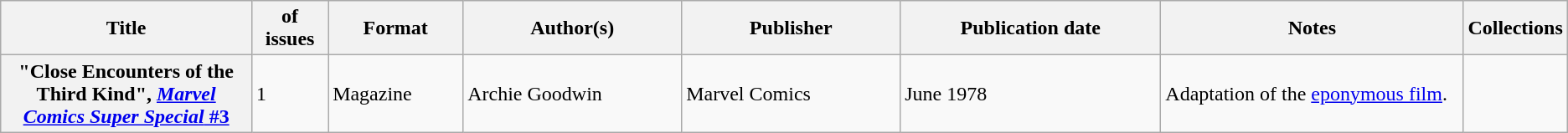<table class="wikitable">
<tr>
<th>Title</th>
<th style="width:40pt"> of issues</th>
<th style="width:75pt">Format</th>
<th style="width:125pt">Author(s)</th>
<th style="width:125pt">Publisher</th>
<th style="width:150pt">Publication date</th>
<th style="width:175pt">Notes</th>
<th>Collections</th>
</tr>
<tr>
<th>"Close Encounters of the Third Kind", <a href='#'><em>Marvel Comics Super Special</em> #3</a></th>
<td>1</td>
<td>Magazine</td>
<td>Archie Goodwin</td>
<td>Marvel Comics</td>
<td>June 1978</td>
<td>Adaptation of the <a href='#'>eponymous film</a>.</td>
<td></td>
</tr>
</table>
